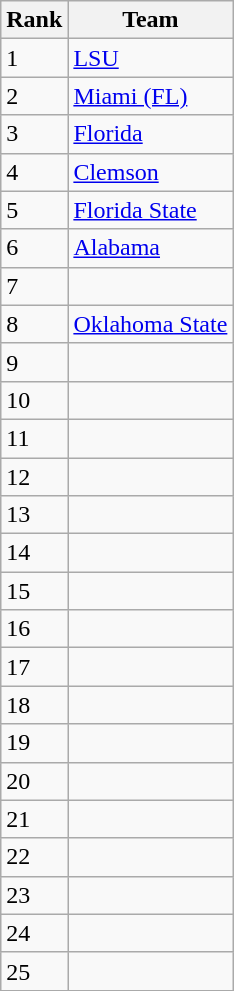<table class=wikitable>
<tr>
<th>Rank</th>
<th>Team</th>
</tr>
<tr>
<td>1</td>
<td><a href='#'>LSU</a></td>
</tr>
<tr>
<td>2</td>
<td><a href='#'>Miami (FL)</a></td>
</tr>
<tr>
<td>3</td>
<td><a href='#'>Florida</a></td>
</tr>
<tr>
<td>4</td>
<td><a href='#'>Clemson</a></td>
</tr>
<tr>
<td>5</td>
<td><a href='#'>Florida State</a></td>
</tr>
<tr>
<td>6</td>
<td><a href='#'>Alabama</a></td>
</tr>
<tr>
<td>7</td>
<td></td>
</tr>
<tr>
<td>8</td>
<td><a href='#'>Oklahoma State</a></td>
</tr>
<tr>
<td>9</td>
<td></td>
</tr>
<tr>
<td>10</td>
<td></td>
</tr>
<tr>
<td>11</td>
<td></td>
</tr>
<tr>
<td>12</td>
<td></td>
</tr>
<tr>
<td>13</td>
<td></td>
</tr>
<tr>
<td>14</td>
<td></td>
</tr>
<tr>
<td>15</td>
<td></td>
</tr>
<tr>
<td>16</td>
<td></td>
</tr>
<tr>
<td>17</td>
<td></td>
</tr>
<tr>
<td>18</td>
<td></td>
</tr>
<tr>
<td>19</td>
<td></td>
</tr>
<tr>
<td>20</td>
<td></td>
</tr>
<tr>
<td>21</td>
<td></td>
</tr>
<tr>
<td>22</td>
<td></td>
</tr>
<tr>
<td>23</td>
<td></td>
</tr>
<tr>
<td>24</td>
<td></td>
</tr>
<tr>
<td>25</td>
<td></td>
</tr>
</table>
